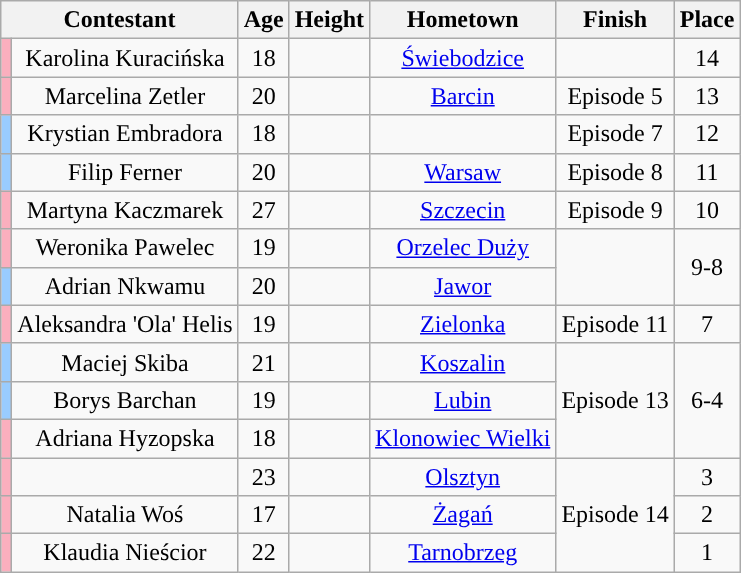<table class="wikitable sortable" style="text-align:center;">
<tr>
<th colspan="2">Contestant</th>
<th>Age</th>
<th>Height</th>
<th>Hometown</th>
<th>Finish</th>
<th>Place</th>
</tr>
<tr>
<td style="background:#faafbe"></td>
<td>Karolina Kuracińska</td>
<td>18</td>
<td></td>
<td><a href='#'>Świebodzice</a></td>
<td></td>
<td>14</td>
</tr>
<tr>
<td style="background:#faafbe"></td>
<td>Marcelina Zetler</td>
<td>20</td>
<td></td>
<td><a href='#'>Barcin</a></td>
<td>Episode 5</td>
<td>13</td>
</tr>
<tr>
<td style="background:#9cf;"></td>
<td>Krystian Embradora</td>
<td>18</td>
<td></td>
<td></td>
<td>Episode 7</td>
<td>12</td>
</tr>
<tr>
<td style="background:#9cf;"></td>
<td>Filip Ferner</td>
<td>20</td>
<td></td>
<td><a href='#'>Warsaw</a></td>
<td>Episode 8</td>
<td>11</td>
</tr>
<tr>
<td style="background:#faafbe"></td>
<td>Martyna Kaczmarek</td>
<td>27</td>
<td></td>
<td><a href='#'>Szczecin</a></td>
<td>Episode 9</td>
<td>10</td>
</tr>
<tr>
<td style="background:#faafbe"></td>
<td>Weronika Pawelec</td>
<td>19</td>
<td></td>
<td><a href='#'>Orzelec Duży</a></td>
<td rowspan="2"></td>
<td rowspan="2">9-8</td>
</tr>
<tr>
<td style="background:#9cf;"></td>
<td>Adrian Nkwamu</td>
<td>20</td>
<td></td>
<td><a href='#'>Jawor</a></td>
</tr>
<tr>
<td style="background:#faafbe"></td>
<td>Aleksandra 'Ola' Helis</td>
<td>19</td>
<td></td>
<td><a href='#'>Zielonka</a></td>
<td>Episode 11</td>
<td>7</td>
</tr>
<tr>
<td style="background:#9cf;"></td>
<td>Maciej Skiba</td>
<td>21</td>
<td></td>
<td><a href='#'>Koszalin</a></td>
<td rowspan="3">Episode 13</td>
<td rowspan="3">6-4</td>
</tr>
<tr>
<td style="background:#9cf;"></td>
<td>Borys Barchan</td>
<td>19</td>
<td></td>
<td><a href='#'>Lubin</a></td>
</tr>
<tr>
<td style="background:#faafbe"></td>
<td>Adriana Hyzopska</td>
<td>18</td>
<td></td>
<td><a href='#'>Klonowiec Wielki</a></td>
</tr>
<tr>
<td style="background:#faafbe"></td>
<td></td>
<td>23</td>
<td></td>
<td><a href='#'>Olsztyn</a></td>
<td rowspan="3">Episode 14</td>
<td>3</td>
</tr>
<tr>
<td style="background:#faafbe"></td>
<td>Natalia Woś</td>
<td>17</td>
<td></td>
<td><a href='#'>Żagań</a></td>
<td>2</td>
</tr>
<tr>
<td style="background:#faafbe"></td>
<td>Klaudia Nieścior</td>
<td>22</td>
<td></td>
<td><a href='#'>Tarnobrzeg</a></td>
<td>1</td>
</tr>
</table>
